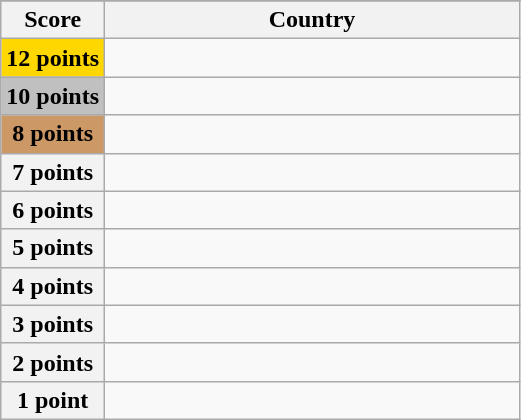<table class="wikitable">
<tr>
</tr>
<tr>
<th scope="col" width="20%">Score</th>
<th scope="col">Country</th>
</tr>
<tr>
<th scope="row" style="background:gold">12 points</th>
<td></td>
</tr>
<tr>
<th scope="row" style="background:silver">10 points</th>
<td></td>
</tr>
<tr>
<th scope="row" style="background:#CC9966">8 points</th>
<td></td>
</tr>
<tr>
<th scope="row">7 points</th>
<td></td>
</tr>
<tr>
<th scope="row">6 points</th>
<td></td>
</tr>
<tr>
<th scope="row">5 points</th>
<td></td>
</tr>
<tr>
<th scope="row">4 points</th>
<td></td>
</tr>
<tr>
<th scope="row">3 points</th>
<td></td>
</tr>
<tr>
<th scope="row">2 points</th>
<td></td>
</tr>
<tr>
<th scope="row">1 point</th>
<td></td>
</tr>
</table>
